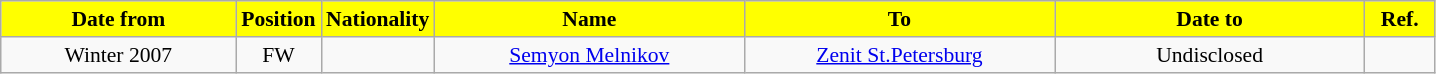<table class="wikitable" style="text-align:center; font-size:90%; ">
<tr>
<th style="background:#FFFF00; color:black; width:150px;">Date from</th>
<th style="background:#FFFF00; color:black; width:50px;">Position</th>
<th style="background:#FFFF00; color:black; width:50px;">Nationality</th>
<th style="background:#FFFF00; color:black; width:200px;">Name</th>
<th style="background:#FFFF00; color:black; width:200px;">To</th>
<th style="background:#FFFF00; color:black; width:200px;">Date to</th>
<th style="background:#FFFF00; color:black; width:40px;">Ref.</th>
</tr>
<tr>
<td>Winter 2007</td>
<td>FW</td>
<td></td>
<td><a href='#'>Semyon Melnikov</a></td>
<td><a href='#'>Zenit St.Petersburg</a></td>
<td>Undisclosed</td>
<td></td>
</tr>
</table>
